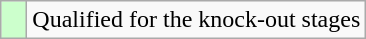<table class="wikitable">
<tr>
<td width=10px bgcolor="#ccffcc"></td>
<td>Qualified for the knock-out stages</td>
</tr>
</table>
